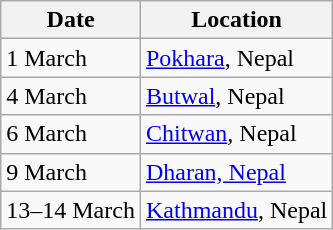<table class="wikitable">
<tr>
<th>Date</th>
<th>Location</th>
</tr>
<tr>
<td>1 March</td>
<td><a href='#'>Pokhara</a>, Nepal</td>
</tr>
<tr>
<td>4 March</td>
<td><a href='#'>Butwal</a>, Nepal</td>
</tr>
<tr>
<td>6 March</td>
<td><a href='#'>Chitwan</a>, Nepal</td>
</tr>
<tr>
<td>9 March</td>
<td><a href='#'>Dharan, Nepal</a></td>
</tr>
<tr>
<td>13–14 March</td>
<td><a href='#'>Kathmandu</a>, Nepal</td>
</tr>
</table>
